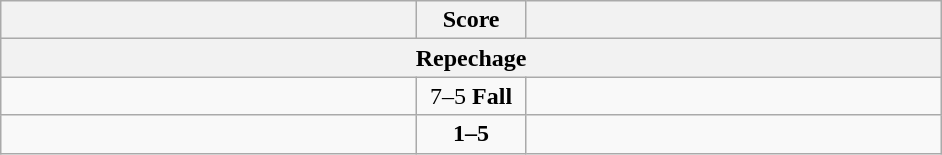<table class="wikitable" style="text-align: left;">
<tr>
<th align="right" width="270"></th>
<th width="65">Score</th>
<th align="left" width="270"></th>
</tr>
<tr>
<th colspan="3">Repechage</th>
</tr>
<tr>
<td><strong></strong></td>
<td align=center>7–5 <strong>Fall</strong></td>
<td></td>
</tr>
<tr>
<td></td>
<td align=center><strong>1–5</strong></td>
<td><strong></strong></td>
</tr>
</table>
